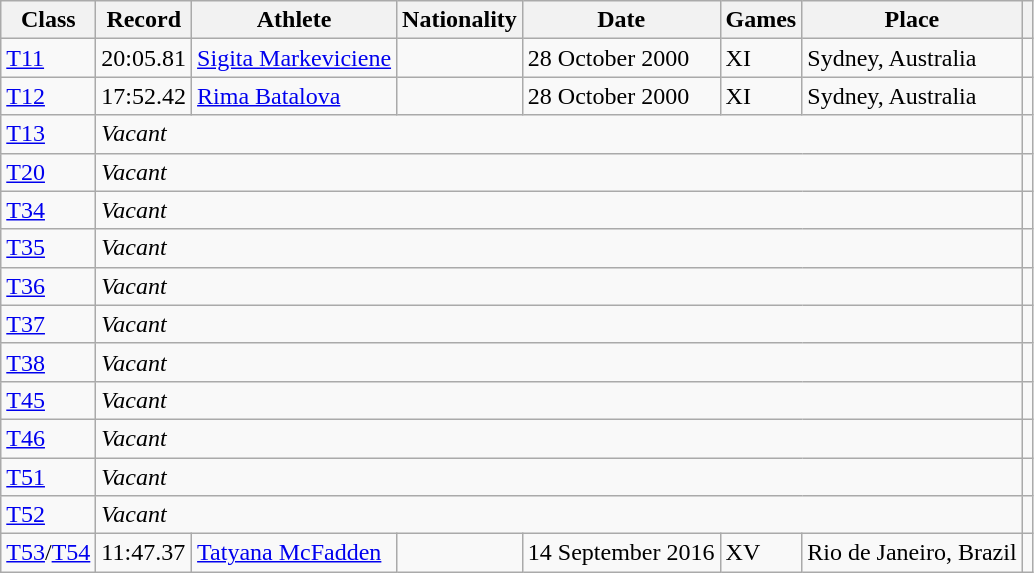<table class="wikitable">
<tr>
<th>Class</th>
<th>Record</th>
<th>Athlete</th>
<th>Nationality</th>
<th>Date</th>
<th>Games</th>
<th>Place</th>
<th></th>
</tr>
<tr>
<td><a href='#'>T11</a></td>
<td>20:05.81</td>
<td><a href='#'>Sigita Markeviciene</a></td>
<td></td>
<td>28 October 2000</td>
<td>XI</td>
<td> Sydney, Australia</td>
<td></td>
</tr>
<tr>
<td><a href='#'>T12</a></td>
<td>17:52.42</td>
<td><a href='#'>Rima Batalova</a></td>
<td></td>
<td>28 October 2000</td>
<td>XI</td>
<td> Sydney, Australia</td>
<td></td>
</tr>
<tr>
<td><a href='#'>T13</a></td>
<td colspan="6"><em>Vacant</em></td>
<td></td>
</tr>
<tr>
<td><a href='#'>T20</a></td>
<td colspan="6"><em>Vacant</em></td>
<td></td>
</tr>
<tr>
<td><a href='#'>T34</a></td>
<td colspan="6"><em>Vacant</em></td>
<td></td>
</tr>
<tr>
<td><a href='#'>T35</a></td>
<td colspan="6"><em>Vacant</em></td>
<td></td>
</tr>
<tr>
<td><a href='#'>T36</a></td>
<td colspan="6"><em>Vacant</em></td>
<td></td>
</tr>
<tr>
<td><a href='#'>T37</a></td>
<td colspan="6"><em>Vacant</em></td>
<td></td>
</tr>
<tr>
<td><a href='#'>T38</a></td>
<td colspan="6"><em>Vacant</em></td>
<td></td>
</tr>
<tr>
<td><a href='#'>T45</a></td>
<td colspan="6"><em>Vacant</em></td>
<td></td>
</tr>
<tr>
<td><a href='#'>T46</a></td>
<td colspan="6"><em>Vacant</em></td>
<td></td>
</tr>
<tr>
<td><a href='#'>T51</a></td>
<td colspan="6"><em>Vacant</em></td>
<td></td>
</tr>
<tr>
<td><a href='#'>T52</a></td>
<td colspan="6"><em>Vacant</em></td>
<td></td>
</tr>
<tr>
<td><a href='#'>T53</a>/<a href='#'>T54</a></td>
<td>11:47.37</td>
<td><a href='#'>Tatyana McFadden</a></td>
<td></td>
<td>14 September 2016</td>
<td>XV</td>
<td> Rio de Janeiro, Brazil</td>
<td></td>
</tr>
</table>
